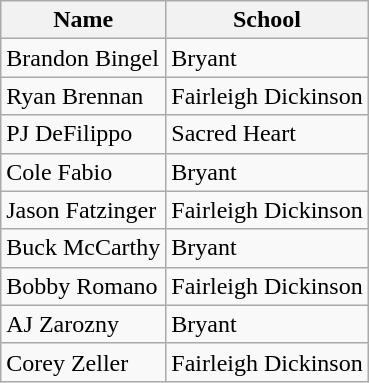<table class=wikitable>
<tr>
<th>Name</th>
<th>School</th>
</tr>
<tr>
<td>Brandon Bingel</td>
<td>Bryant</td>
</tr>
<tr>
<td>Ryan Brennan</td>
<td>Fairleigh Dickinson</td>
</tr>
<tr>
<td>PJ DeFilippo</td>
<td>Sacred Heart</td>
</tr>
<tr>
<td>Cole Fabio</td>
<td>Bryant</td>
</tr>
<tr>
<td>Jason Fatzinger</td>
<td>Fairleigh Dickinson</td>
</tr>
<tr>
<td>Buck McCarthy</td>
<td>Bryant</td>
</tr>
<tr>
<td>Bobby Romano</td>
<td>Fairleigh Dickinson</td>
</tr>
<tr>
<td>AJ Zarozny</td>
<td>Bryant</td>
</tr>
<tr>
<td>Corey Zeller</td>
<td>Fairleigh Dickinson</td>
</tr>
</table>
